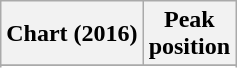<table class="wikitable sortable plainrowheaders" style="text-align:center">
<tr>
<th scope="col">Chart (2016)</th>
<th scope="col">Peak<br>position</th>
</tr>
<tr>
</tr>
<tr>
</tr>
</table>
